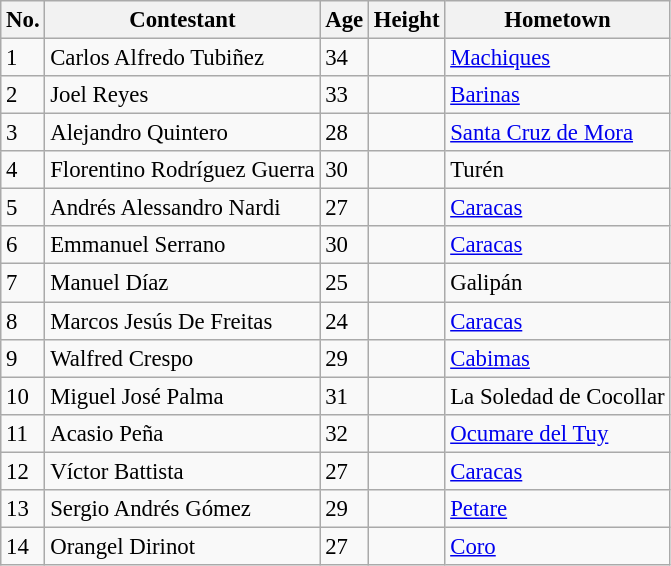<table class="wikitable sortable" style="font-size:95%;">
<tr>
<th>No.</th>
<th>Contestant</th>
<th>Age</th>
<th>Height</th>
<th>Hometown</th>
</tr>
<tr>
<td>1</td>
<td>Carlos Alfredo Tubiñez</td>
<td>34</td>
<td></td>
<td><a href='#'>Machiques</a></td>
</tr>
<tr>
<td>2</td>
<td>Joel Reyes</td>
<td>33</td>
<td></td>
<td><a href='#'>Barinas</a></td>
</tr>
<tr>
<td>3</td>
<td>Alejandro Quintero</td>
<td>28</td>
<td></td>
<td><a href='#'>Santa Cruz de Mora</a></td>
</tr>
<tr>
<td>4</td>
<td>Florentino Rodríguez Guerra</td>
<td>30</td>
<td></td>
<td>Turén</td>
</tr>
<tr>
<td>5</td>
<td>Andrés Alessandro Nardi</td>
<td>27</td>
<td></td>
<td><a href='#'>Caracas</a></td>
</tr>
<tr>
<td>6</td>
<td>Emmanuel Serrano</td>
<td>30</td>
<td></td>
<td><a href='#'>Caracas</a></td>
</tr>
<tr>
<td>7</td>
<td>Manuel Díaz</td>
<td>25</td>
<td></td>
<td>Galipán</td>
</tr>
<tr>
<td>8</td>
<td>Marcos Jesús De Freitas</td>
<td>24</td>
<td></td>
<td><a href='#'>Caracas</a></td>
</tr>
<tr>
<td>9</td>
<td>Walfred Crespo</td>
<td>29</td>
<td></td>
<td><a href='#'>Cabimas</a></td>
</tr>
<tr>
<td>10</td>
<td>Miguel José Palma</td>
<td>31</td>
<td></td>
<td>La Soledad de Cocollar</td>
</tr>
<tr>
<td>11</td>
<td>Acasio Peña</td>
<td>32</td>
<td></td>
<td><a href='#'>Ocumare del Tuy</a></td>
</tr>
<tr>
<td>12</td>
<td>Víctor Battista</td>
<td>27</td>
<td></td>
<td><a href='#'>Caracas</a></td>
</tr>
<tr>
<td>13</td>
<td>Sergio Andrés Gómez</td>
<td>29</td>
<td></td>
<td><a href='#'>Petare</a></td>
</tr>
<tr>
<td>14</td>
<td>Orangel Dirinot</td>
<td>27</td>
<td></td>
<td><a href='#'>Coro</a></td>
</tr>
</table>
